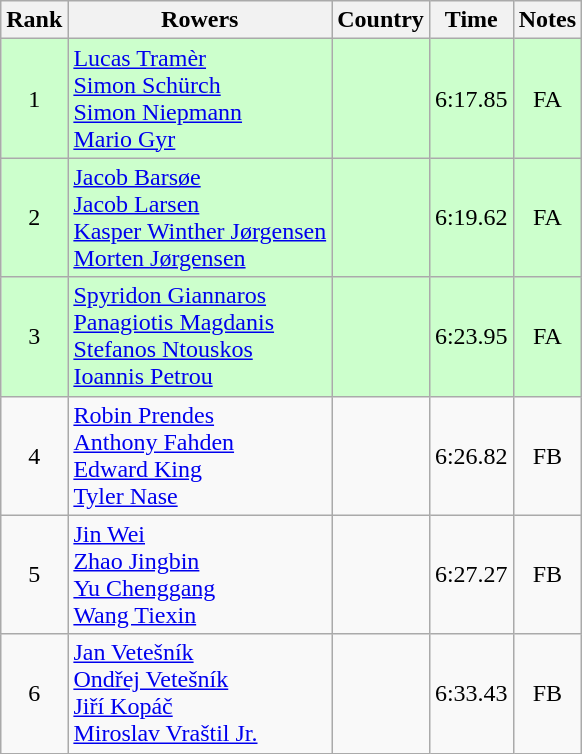<table class="wikitable sortable" style="text-align:center">
<tr>
<th>Rank</th>
<th class=unsortable>Rowers</th>
<th>Country</th>
<th>Time</th>
<th>Notes</th>
</tr>
<tr bgcolor=ccffcc>
<td>1</td>
<td align=left><a href='#'>Lucas Tramèr</a><br><a href='#'>Simon Schürch</a><br><a href='#'>Simon Niepmann</a><br><a href='#'>Mario Gyr</a></td>
<td align=left></td>
<td>6:17.85</td>
<td>FA</td>
</tr>
<tr bgcolor=ccffcc>
<td>2</td>
<td align=left><a href='#'>Jacob Barsøe</a><br><a href='#'>Jacob Larsen</a><br><a href='#'>Kasper Winther Jørgensen</a><br><a href='#'>Morten Jørgensen</a></td>
<td align=left></td>
<td>6:19.62</td>
<td>FA</td>
</tr>
<tr bgcolor=ccffcc>
<td>3</td>
<td align=left><a href='#'>Spyridon Giannaros</a><br><a href='#'>Panagiotis Magdanis</a><br><a href='#'>Stefanos Ntouskos</a><br><a href='#'>Ioannis Petrou</a></td>
<td align=left></td>
<td>6:23.95</td>
<td>FA</td>
</tr>
<tr>
<td>4</td>
<td align=left><a href='#'>Robin Prendes</a><br><a href='#'>Anthony Fahden</a><br><a href='#'>Edward King</a><br><a href='#'>Tyler Nase</a></td>
<td align=left></td>
<td>6:26.82</td>
<td>FB</td>
</tr>
<tr>
<td>5</td>
<td align=left><a href='#'>Jin Wei</a><br><a href='#'>Zhao Jingbin</a><br><a href='#'>Yu Chenggang</a><br><a href='#'>Wang Tiexin</a></td>
<td align=left></td>
<td>6:27.27</td>
<td>FB</td>
</tr>
<tr>
<td>6</td>
<td align=left><a href='#'>Jan Vetešník</a><br><a href='#'>Ondřej Vetešník</a><br><a href='#'>Jiří Kopáč</a><br><a href='#'>Miroslav Vraštil Jr.</a></td>
<td align=left></td>
<td>6:33.43</td>
<td>FB</td>
</tr>
</table>
